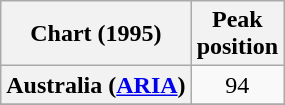<table class="wikitable sortable plainrowheaders" style="text-align:center">
<tr>
<th>Chart (1995)</th>
<th>Peak<br>position</th>
</tr>
<tr>
<th scope="row">Australia (<a href='#'>ARIA</a>)</th>
<td>94</td>
</tr>
<tr>
</tr>
</table>
